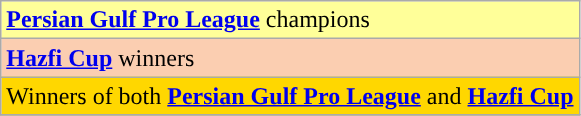<table class="wikitable">
<tr>
<td style="background-color:#ffff99"><strong><a href='#'>Persian Gulf Pro League</a></strong> champions</td>
</tr>
<tr>
<td style="background-color:#fbceb1"><strong><a href='#'>Hazfi Cup</a></strong> winners</td>
</tr>
<tr>
<td style="background-color:#FFD700">Winners of both <strong><a href='#'>Persian Gulf Pro League</a></strong> and <strong><a href='#'>Hazfi Cup</a></strong></td>
</tr>
<tr>
</tr>
</table>
